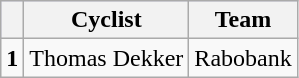<table class="wikitable">
<tr style="background:#ccccff;">
<th></th>
<th>Cyclist</th>
<th>Team</th>
</tr>
<tr>
<td><strong>1</strong></td>
<td>Thomas Dekker</td>
<td>Rabobank</td>
</tr>
</table>
